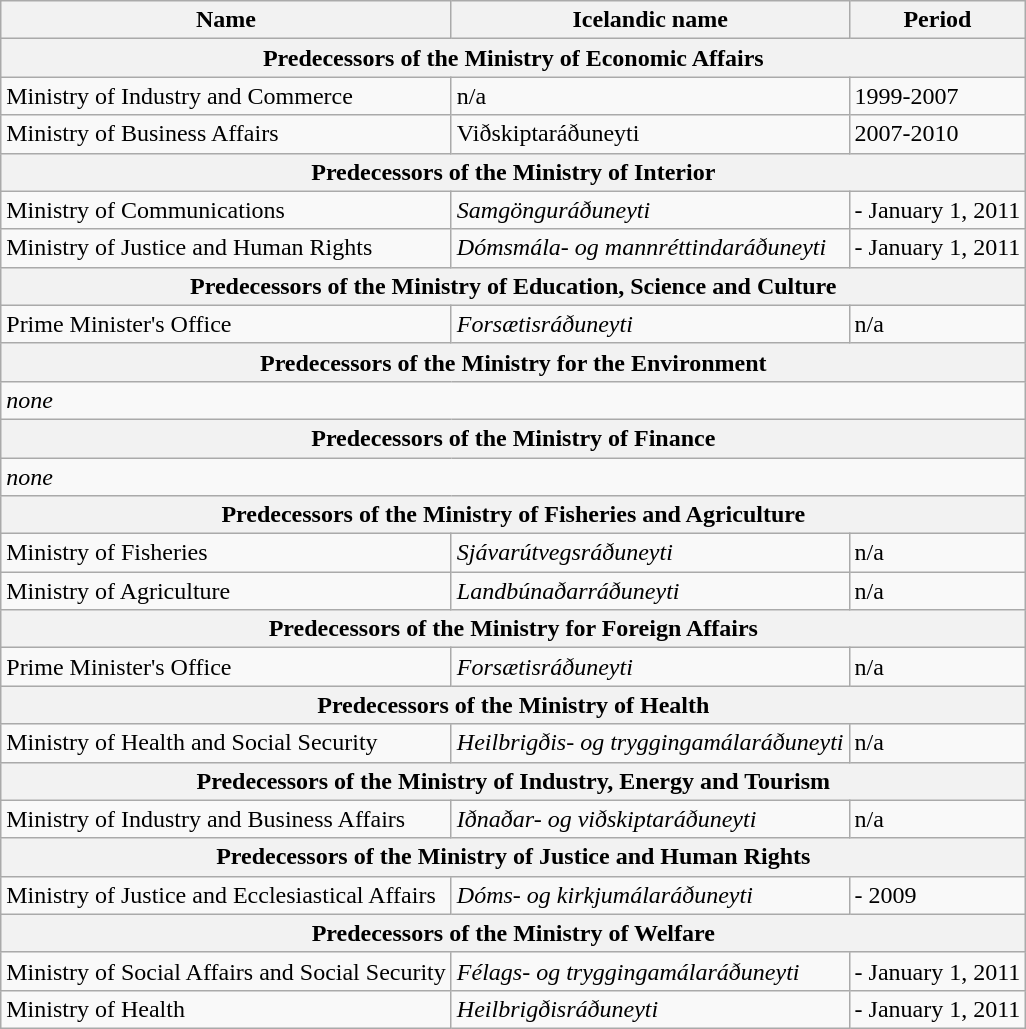<table class="wikitable">
<tr>
<th>Name</th>
<th>Icelandic name</th>
<th>Period</th>
</tr>
<tr>
<th colspan="3">Predecessors of the Ministry of Economic Affairs</th>
</tr>
<tr>
<td>Ministry of Industry and Commerce</td>
<td>n/a</td>
<td>1999-2007</td>
</tr>
<tr>
<td>Ministry of Business Affairs</td>
<td>Viðskiptaráðuneyti</td>
<td>2007-2010</td>
</tr>
<tr>
<th colspan="3">Predecessors of the Ministry of Interior</th>
</tr>
<tr>
<td>Ministry of Communications</td>
<td><em>Samgönguráðuneyti</em></td>
<td>- January 1, 2011</td>
</tr>
<tr>
<td>Ministry of Justice and Human Rights</td>
<td><em>Dómsmála- og mannréttindaráðuneyti</em></td>
<td>- January 1, 2011</td>
</tr>
<tr>
<th colspan="3">Predecessors of the Ministry of Education, Science and Culture</th>
</tr>
<tr>
<td>Prime Minister's Office</td>
<td><em>Forsætisráðuneyti</em></td>
<td>n/a</td>
</tr>
<tr>
<th colspan="3">Predecessors of the Ministry for the Environment</th>
</tr>
<tr>
<td colspan="3"><em>none</em></td>
</tr>
<tr>
<th colspan="3">Predecessors of the Ministry of Finance</th>
</tr>
<tr>
<td colspan="3"><em>none</em></td>
</tr>
<tr>
<th colspan="3">Predecessors of the Ministry of Fisheries and Agriculture</th>
</tr>
<tr>
<td>Ministry of Fisheries</td>
<td><em>Sjávarútvegsráðuneyti</em></td>
<td>n/a</td>
</tr>
<tr>
<td>Ministry of Agriculture</td>
<td><em>Landbúnaðarráðuneyti</em></td>
<td>n/a</td>
</tr>
<tr>
<th colspan="3">Predecessors of the Ministry for Foreign Affairs</th>
</tr>
<tr>
<td>Prime Minister's Office</td>
<td><em>Forsætisráðuneyti</em></td>
<td>n/a</td>
</tr>
<tr>
<th colspan="3">Predecessors of the Ministry of Health</th>
</tr>
<tr>
<td>Ministry of Health and Social Security</td>
<td><em>Heilbrigðis- og tryggingamálaráðuneyti</em></td>
<td>n/a</td>
</tr>
<tr>
<th colspan="3">Predecessors of the Ministry of Industry, Energy and Tourism</th>
</tr>
<tr>
<td>Ministry of Industry and Business Affairs</td>
<td><em>Iðnaðar- og viðskiptaráðuneyti</em></td>
<td>n/a</td>
</tr>
<tr>
<th colspan="3">Predecessors of the Ministry of Justice and Human Rights</th>
</tr>
<tr>
<td>Ministry of Justice and Ecclesiastical Affairs</td>
<td><em>Dóms- og kirkjumálaráðuneyti</em></td>
<td>- 2009</td>
</tr>
<tr>
<th colspan="3">Predecessors of the Ministry of Welfare</th>
</tr>
<tr>
<td>Ministry of Social Affairs and Social Security</td>
<td><em>Félags- og tryggingamálaráðuneyti</em></td>
<td>- January 1, 2011</td>
</tr>
<tr>
<td>Ministry of Health</td>
<td><em>Heilbrigðisráðuneyti</em></td>
<td>- January 1, 2011</td>
</tr>
</table>
